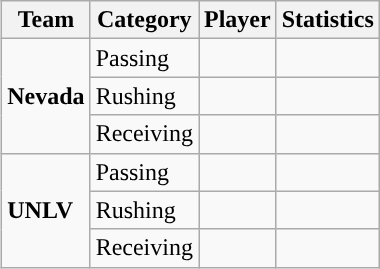<table class="wikitable" style="float: right;">
<tr>
<th>Team</th>
<th>Category</th>
<th>Player</th>
<th>Statistics</th>
</tr>
<tr>
<td rowspan=3><strong>Nevada</strong></td>
<td>Passing</td>
<td></td>
<td></td>
</tr>
<tr>
<td>Rushing</td>
<td></td>
<td></td>
</tr>
<tr>
<td>Receiving</td>
<td></td>
<td></td>
</tr>
<tr>
<td rowspan=3><strong>UNLV</strong></td>
<td>Passing</td>
<td></td>
<td></td>
</tr>
<tr>
<td>Rushing</td>
<td></td>
<td></td>
</tr>
<tr>
<td>Receiving</td>
<td></td>
<td></td>
</tr>
</table>
